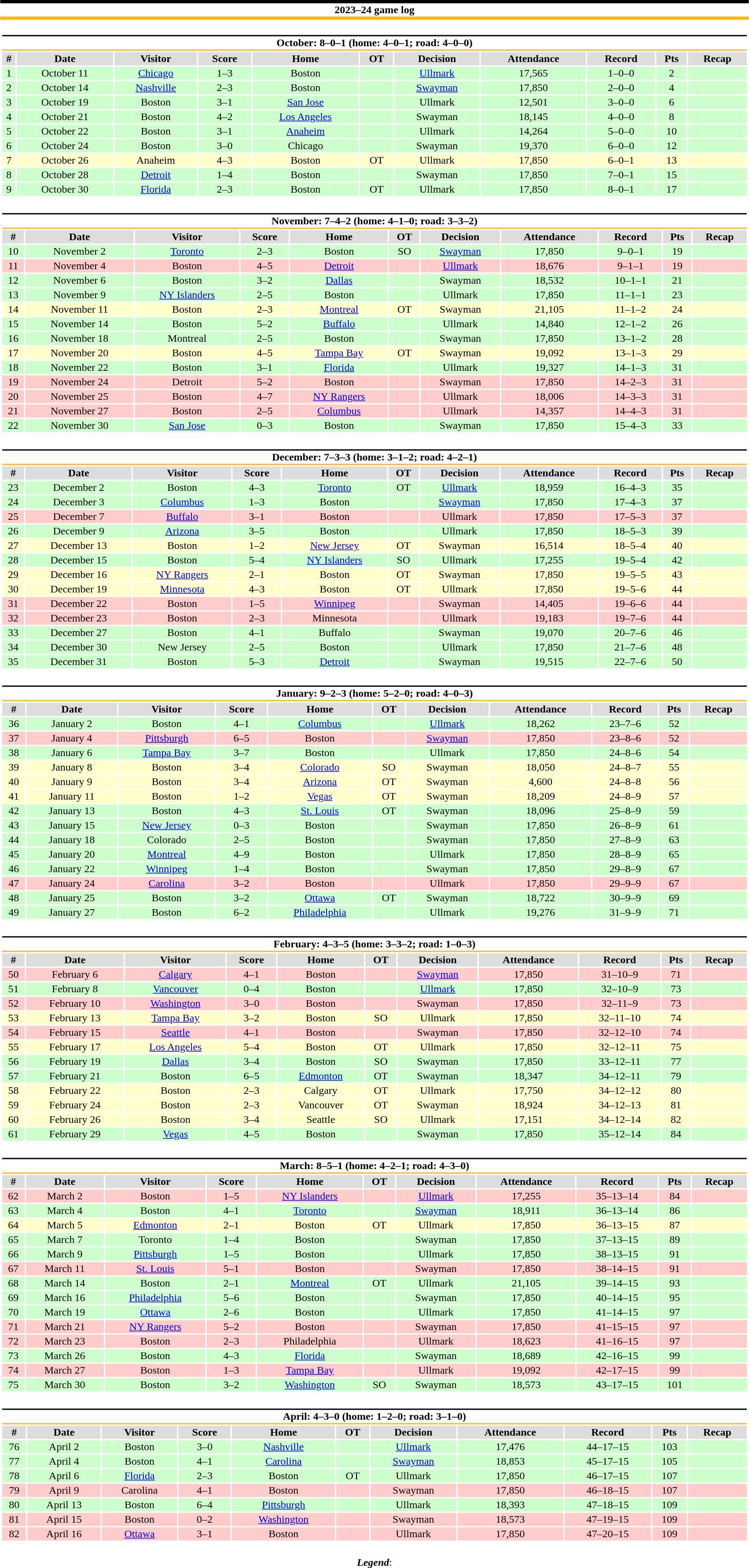<table class="toccolours" style="width:90%; clear:both; margin:1.5em auto; text-align:center;">
<tr>
<th colspan="11" style="background:#FFFFFF; border-top:#010101 5px solid; border-bottom:#FFB81C 5px solid;">2023–24 game log</th>
</tr>
<tr>
<td colspan="11"><br><table class="toccolours collapsible collapsed" style="width:100%;">
<tr>
<th colspan="11" style="background:#FFFFFF; border-top:#010101 2px solid; border-bottom:#FFB81C 2px solid;">October: 8–0–1 (home: 4–0–1; road: 4–0–0)</th>
</tr>
<tr style="background:#ddd;">
<th>#</th>
<th>Date</th>
<th>Visitor</th>
<th>Score</th>
<th>Home</th>
<th>OT</th>
<th>Decision</th>
<th>Attendance</th>
<th>Record</th>
<th>Pts</th>
<th>Recap</th>
</tr>
<tr style="background:#cfc;">
<td>1</td>
<td>October 11</td>
<td><a href='#'>Chicago</a></td>
<td>1–3</td>
<td>Boston</td>
<td></td>
<td><a href='#'>Ullmark</a></td>
<td>17,565</td>
<td>1–0–0</td>
<td>2</td>
<td></td>
</tr>
<tr style="background:#cfc;">
<td>2</td>
<td>October 14</td>
<td><a href='#'>Nashville</a></td>
<td>2–3</td>
<td>Boston</td>
<td></td>
<td><a href='#'>Swayman</a></td>
<td>17,850</td>
<td>2–0–0</td>
<td>4</td>
<td></td>
</tr>
<tr style="background:#cfc;">
<td>3</td>
<td>October 19</td>
<td>Boston</td>
<td>3–1</td>
<td><a href='#'>San Jose</a></td>
<td></td>
<td>Ullmark</td>
<td>12,501</td>
<td>3–0–0</td>
<td>6</td>
<td></td>
</tr>
<tr style="background:#cfc;">
<td>4</td>
<td>October 21</td>
<td>Boston</td>
<td>4–2</td>
<td><a href='#'>Los Angeles</a></td>
<td></td>
<td>Swayman</td>
<td>18,145</td>
<td>4–0–0</td>
<td>8</td>
<td></td>
</tr>
<tr style="background:#cfc;">
<td>5</td>
<td>October 22</td>
<td>Boston</td>
<td>3–1</td>
<td><a href='#'>Anaheim</a></td>
<td></td>
<td>Ullmark</td>
<td>14,264</td>
<td>5–0–0</td>
<td>10</td>
<td></td>
</tr>
<tr style="background:#cfc;">
<td>6</td>
<td>October 24</td>
<td>Boston</td>
<td>3–0</td>
<td>Chicago</td>
<td></td>
<td>Swayman</td>
<td>19,370</td>
<td>6–0–0</td>
<td>12</td>
<td></td>
</tr>
<tr style="background:#ffc;">
<td>7</td>
<td>October 26</td>
<td>Anaheim</td>
<td>4–3</td>
<td>Boston</td>
<td>OT</td>
<td>Ullmark</td>
<td>17,850</td>
<td>6–0–1</td>
<td>13</td>
<td></td>
</tr>
<tr style="background:#cfc;">
<td>8</td>
<td>October 28</td>
<td><a href='#'>Detroit</a></td>
<td>1–4</td>
<td>Boston</td>
<td></td>
<td>Swayman</td>
<td>17,850</td>
<td>7–0–1</td>
<td>15</td>
<td></td>
</tr>
<tr style="background:#cfc;">
<td>9</td>
<td>October 30</td>
<td><a href='#'>Florida</a></td>
<td>2–3</td>
<td>Boston</td>
<td>OT</td>
<td>Ullmark</td>
<td>17,850</td>
<td>8–0–1</td>
<td>17</td>
<td></td>
</tr>
</table>
</td>
</tr>
<tr>
<td colspan="11"><br><table class="toccolours collapsible collapsed" style="width:100%;">
<tr>
<th colspan="11" style="background:#FFFFFF; border-top:#010101 2px solid; border-bottom:#FFB81C 2px solid;">November: 7–4–2 (home: 4–1–0; road: 3–3–2)</th>
</tr>
<tr style="background:#ddd;">
<th>#</th>
<th>Date</th>
<th>Visitor</th>
<th>Score</th>
<th>Home</th>
<th>OT</th>
<th>Decision</th>
<th>Attendance</th>
<th>Record</th>
<th>Pts</th>
<th>Recap</th>
</tr>
<tr style="background:#cfc;">
<td>10</td>
<td>November 2</td>
<td><a href='#'>Toronto</a></td>
<td>2–3</td>
<td>Boston</td>
<td>SO</td>
<td><a href='#'>Swayman</a></td>
<td>17,850</td>
<td>9–0–1</td>
<td>19</td>
<td></td>
</tr>
<tr style="background:#fcc;">
<td>11</td>
<td>November 4</td>
<td>Boston</td>
<td>4–5</td>
<td><a href='#'>Detroit</a></td>
<td></td>
<td><a href='#'>Ullmark</a></td>
<td>18,676</td>
<td>9–1–1</td>
<td>19</td>
<td></td>
</tr>
<tr style="background:#cfc;">
<td>12</td>
<td>November 6</td>
<td>Boston</td>
<td>3–2</td>
<td><a href='#'>Dallas</a></td>
<td></td>
<td>Swayman</td>
<td>18,532</td>
<td>10–1–1</td>
<td>21</td>
<td></td>
</tr>
<tr style="background:#cfc;">
<td>13</td>
<td>November 9</td>
<td><a href='#'>NY Islanders</a></td>
<td>2–5</td>
<td>Boston</td>
<td></td>
<td>Ullmark</td>
<td>17,850</td>
<td>11–1–1</td>
<td>23</td>
<td></td>
</tr>
<tr style="background:#ffc;">
<td>14</td>
<td>November 11</td>
<td>Boston</td>
<td>2–3</td>
<td><a href='#'>Montreal</a></td>
<td>OT</td>
<td>Swayman</td>
<td>21,105</td>
<td>11–1–2</td>
<td>24</td>
<td></td>
</tr>
<tr style="background:#cfc;">
<td>15</td>
<td>November 14</td>
<td>Boston</td>
<td>5–2</td>
<td><a href='#'>Buffalo</a></td>
<td></td>
<td>Ullmark</td>
<td>14,840</td>
<td>12–1–2</td>
<td>26</td>
<td></td>
</tr>
<tr style="background:#cfc;">
<td>16</td>
<td>November 18</td>
<td>Montreal</td>
<td>2–5</td>
<td>Boston</td>
<td></td>
<td>Swayman</td>
<td>17,850</td>
<td>13–1–2</td>
<td>28</td>
<td></td>
</tr>
<tr style="background:#ffc;">
<td>17</td>
<td>November 20</td>
<td>Boston</td>
<td>4–5</td>
<td><a href='#'>Tampa Bay</a></td>
<td>OT</td>
<td>Swayman</td>
<td>19,092</td>
<td>13–1–3</td>
<td>29</td>
<td></td>
</tr>
<tr style="background:#cfc;">
<td>18</td>
<td>November 22</td>
<td>Boston</td>
<td>3–1</td>
<td><a href='#'>Florida</a></td>
<td></td>
<td>Ullmark</td>
<td>19,327</td>
<td>14–1–3</td>
<td>31</td>
<td></td>
</tr>
<tr style="background:#fcc;">
<td>19</td>
<td>November 24</td>
<td>Detroit</td>
<td>5–2</td>
<td>Boston</td>
<td></td>
<td>Swayman</td>
<td>17,850</td>
<td>14–2–3</td>
<td>31</td>
<td></td>
</tr>
<tr style="background:#fcc;">
<td>20</td>
<td>November 25</td>
<td>Boston</td>
<td>4–7</td>
<td><a href='#'>NY Rangers</a></td>
<td></td>
<td>Ullmark</td>
<td>18,006</td>
<td>14–3–3</td>
<td>31</td>
<td></td>
</tr>
<tr style="background:#fcc;">
<td>21</td>
<td>November 27</td>
<td>Boston</td>
<td>2–5</td>
<td><a href='#'>Columbus</a></td>
<td></td>
<td>Ullmark</td>
<td>14,357</td>
<td>14–4–3</td>
<td>31</td>
<td></td>
</tr>
<tr style="background:#cfc;">
<td>22</td>
<td>November 30</td>
<td><a href='#'>San Jose</a></td>
<td>0–3</td>
<td>Boston</td>
<td></td>
<td>Swayman</td>
<td>17,850</td>
<td>15–4–3</td>
<td>33</td>
<td></td>
</tr>
</table>
</td>
</tr>
<tr>
<td colspan="11"><br><table class="toccolours collapsible collapsed" style="width:100%;">
<tr>
<th colspan="11" style="background:#FFFFFF; border-top:#010101 2px solid; border-bottom:#FFB81C 2px solid;">December: 7–3–3 (home: 3–1–2; road: 4–2–1)</th>
</tr>
<tr style="background:#ddd;">
<th>#</th>
<th>Date</th>
<th>Visitor</th>
<th>Score</th>
<th>Home</th>
<th>OT</th>
<th>Decision</th>
<th>Attendance</th>
<th>Record</th>
<th>Pts</th>
<th>Recap</th>
</tr>
<tr style="background:#cfc;">
<td>23</td>
<td>December 2</td>
<td>Boston</td>
<td>4–3</td>
<td><a href='#'>Toronto</a></td>
<td>OT</td>
<td><a href='#'>Ullmark</a></td>
<td>18,959</td>
<td>16–4–3</td>
<td>35</td>
<td></td>
</tr>
<tr style="background:#cfc;">
<td>24</td>
<td>December 3</td>
<td><a href='#'>Columbus</a></td>
<td>1–3</td>
<td>Boston</td>
<td></td>
<td><a href='#'>Swayman</a></td>
<td>17,850</td>
<td>17–4–3</td>
<td>37</td>
<td></td>
</tr>
<tr style="background:#fcc;">
<td>25</td>
<td>December 7</td>
<td><a href='#'>Buffalo</a></td>
<td>3–1</td>
<td>Boston</td>
<td></td>
<td>Ullmark</td>
<td>17,850</td>
<td>17–5–3</td>
<td>37</td>
<td></td>
</tr>
<tr style="background:#cfc;">
<td>26</td>
<td>December 9</td>
<td><a href='#'>Arizona</a></td>
<td>3–5</td>
<td>Boston</td>
<td></td>
<td>Ullmark</td>
<td>17,850</td>
<td>18–5–3</td>
<td>39</td>
<td></td>
</tr>
<tr style="background:#ffc;">
<td>27</td>
<td>December 13</td>
<td>Boston</td>
<td>1–2</td>
<td><a href='#'>New Jersey</a></td>
<td>OT</td>
<td>Swayman</td>
<td>16,514</td>
<td>18–5–4</td>
<td>40</td>
<td></td>
</tr>
<tr style="background:#cfc;">
<td>28</td>
<td>December 15</td>
<td>Boston</td>
<td>5–4</td>
<td><a href='#'>NY Islanders</a></td>
<td>SO</td>
<td>Ullmark</td>
<td>17,255</td>
<td>19–5–4</td>
<td>42</td>
<td></td>
</tr>
<tr style="background:#ffc;">
<td>29</td>
<td>December 16</td>
<td><a href='#'>NY Rangers</a></td>
<td>2–1</td>
<td>Boston</td>
<td>OT</td>
<td>Swayman</td>
<td>17,850</td>
<td>19–5–5</td>
<td>43</td>
<td></td>
</tr>
<tr style="background:#ffc;">
<td>30</td>
<td>December 19</td>
<td><a href='#'>Minnesota</a></td>
<td>4–3</td>
<td>Boston</td>
<td>OT</td>
<td>Ullmark</td>
<td>17,850</td>
<td>19–5–6</td>
<td>44</td>
<td></td>
</tr>
<tr style="background:#fcc;">
<td>31</td>
<td>December 22</td>
<td>Boston</td>
<td>1–5</td>
<td><a href='#'>Winnipeg</a></td>
<td></td>
<td>Swayman</td>
<td>14,405</td>
<td>19–6–6</td>
<td>44</td>
<td></td>
</tr>
<tr style="background:#fcc;">
<td>32</td>
<td>December 23</td>
<td>Boston</td>
<td>2–3</td>
<td>Minnesota</td>
<td></td>
<td>Ullmark</td>
<td>19,183</td>
<td>19–7–6</td>
<td>44</td>
<td></td>
</tr>
<tr style="background:#cfc;">
<td>33</td>
<td>December 27</td>
<td>Boston</td>
<td>4–1</td>
<td>Buffalo</td>
<td></td>
<td>Swayman</td>
<td>19,070</td>
<td>20–7–6</td>
<td>46</td>
<td></td>
</tr>
<tr style="background:#cfc;">
<td>34</td>
<td>December 30</td>
<td>New Jersey</td>
<td>2–5</td>
<td>Boston</td>
<td></td>
<td>Ullmark</td>
<td>17,850</td>
<td>21–7–6</td>
<td>48</td>
<td></td>
</tr>
<tr style="background:#cfc;">
<td>35</td>
<td>December 31</td>
<td>Boston</td>
<td>5–3</td>
<td><a href='#'>Detroit</a></td>
<td></td>
<td>Swayman</td>
<td>19,515</td>
<td>22–7–6</td>
<td>50</td>
<td></td>
</tr>
</table>
</td>
</tr>
<tr>
<td colspan="11"><br><table class="toccolours collapsible collapsed" style="width:100%;">
<tr>
<th colspan="11" style="background:#FFFFFF; border-top:#010101 2px solid; border-bottom:#FFB81C 2px solid;">January: 9–2–3 (home: 5–2–0; road: 4–0–3)</th>
</tr>
<tr style="background:#ddd;">
<th>#</th>
<th>Date</th>
<th>Visitor</th>
<th>Score</th>
<th>Home</th>
<th>OT</th>
<th>Decision</th>
<th>Attendance</th>
<th>Record</th>
<th>Pts</th>
<th>Recap</th>
</tr>
<tr style="background:#cfc;">
<td>36</td>
<td>January 2</td>
<td>Boston</td>
<td>4–1</td>
<td><a href='#'>Columbus</a></td>
<td></td>
<td><a href='#'>Ullmark</a></td>
<td>18,262</td>
<td>23–7–6</td>
<td>52</td>
<td></td>
</tr>
<tr style="background:#fcc;">
<td>37</td>
<td>January 4</td>
<td><a href='#'>Pittsburgh</a></td>
<td>6–5</td>
<td>Boston</td>
<td></td>
<td><a href='#'>Swayman</a></td>
<td>17,850</td>
<td>23–8–6</td>
<td>52</td>
<td></td>
</tr>
<tr style="background:#cfc;">
<td>38</td>
<td>January 6</td>
<td><a href='#'>Tampa Bay</a></td>
<td>3–7</td>
<td>Boston</td>
<td></td>
<td>Ullmark</td>
<td>17,850</td>
<td>24–8–6</td>
<td>54</td>
<td></td>
</tr>
<tr style="background:#ffc;">
<td>39</td>
<td>January 8</td>
<td>Boston</td>
<td>3–4</td>
<td><a href='#'>Colorado</a></td>
<td>SO</td>
<td>Swayman</td>
<td>18,050</td>
<td>24–8–7</td>
<td>55</td>
<td></td>
</tr>
<tr style="background:#ffc;">
<td>40</td>
<td>January 9</td>
<td>Boston</td>
<td>3–4</td>
<td><a href='#'>Arizona</a></td>
<td>OT</td>
<td>Swayman</td>
<td>4,600</td>
<td>24–8–8</td>
<td>56</td>
<td></td>
</tr>
<tr style="background:#ffc;">
<td>41</td>
<td>January 11</td>
<td>Boston</td>
<td>1–2</td>
<td><a href='#'>Vegas</a></td>
<td>OT</td>
<td>Swayman</td>
<td>18,209</td>
<td>24–8–9</td>
<td>57</td>
<td></td>
</tr>
<tr style="background:#cfc;">
<td>42</td>
<td>January 13</td>
<td>Boston</td>
<td>4–3</td>
<td><a href='#'>St. Louis</a></td>
<td>OT</td>
<td>Swayman</td>
<td>18,096</td>
<td>25–8–9</td>
<td>59</td>
<td></td>
</tr>
<tr style="background:#cfc;">
<td>43</td>
<td>January 15</td>
<td><a href='#'>New Jersey</a></td>
<td>0–3</td>
<td>Boston</td>
<td></td>
<td>Swayman</td>
<td>17,850</td>
<td>26–8–9</td>
<td>61</td>
<td></td>
</tr>
<tr style="background:#cfc;">
<td>44</td>
<td>January 18</td>
<td>Colorado</td>
<td>2–5</td>
<td>Boston</td>
<td></td>
<td>Swayman</td>
<td>17,850</td>
<td>27–8–9</td>
<td>63</td>
<td></td>
</tr>
<tr style="background:#cfc;">
<td>45</td>
<td>January 20</td>
<td><a href='#'>Montreal</a></td>
<td>4–9</td>
<td>Boston</td>
<td></td>
<td>Ullmark</td>
<td>17,850</td>
<td>28–8–9</td>
<td>65</td>
<td></td>
</tr>
<tr style="background:#cfc;">
<td>46</td>
<td>January 22</td>
<td><a href='#'>Winnipeg</a></td>
<td>1–4</td>
<td>Boston</td>
<td></td>
<td>Swayman</td>
<td>17,850</td>
<td>29–8–9</td>
<td>67</td>
<td></td>
</tr>
<tr style="background:#fcc;">
<td>47</td>
<td>January 24</td>
<td><a href='#'>Carolina</a></td>
<td>3–2</td>
<td>Boston</td>
<td></td>
<td>Ullmark</td>
<td>17,850</td>
<td>29–9–9</td>
<td>67</td>
<td></td>
</tr>
<tr style="background:#cfc;">
<td>48</td>
<td>January 25</td>
<td>Boston</td>
<td>3–2</td>
<td><a href='#'>Ottawa</a></td>
<td>OT</td>
<td>Swayman</td>
<td>18,722</td>
<td>30–9–9</td>
<td>69</td>
<td></td>
</tr>
<tr style="background:#cfc;">
<td>49</td>
<td>January 27</td>
<td>Boston</td>
<td>6–2</td>
<td><a href='#'>Philadelphia</a></td>
<td></td>
<td>Ullmark</td>
<td>19,276</td>
<td>31–9–9</td>
<td>71</td>
<td></td>
</tr>
</table>
</td>
</tr>
<tr>
<td colspan="11"><br><table class="toccolours collapsible collapsed" style="width:100%;">
<tr>
<th colspan="11" style="background:#FFFFFF; border-top:#010101 2px solid; border-bottom:#FFB81C 2px solid;">February: 4–3–5 (home: 3–3–2; road: 1–0–3)</th>
</tr>
<tr style="background:#ddd;">
<th>#</th>
<th>Date</th>
<th>Visitor</th>
<th>Score</th>
<th>Home</th>
<th>OT</th>
<th>Decision</th>
<th>Attendance</th>
<th>Record</th>
<th>Pts</th>
<th>Recap</th>
</tr>
<tr style="background:#fcc;">
<td>50</td>
<td>February 6</td>
<td><a href='#'>Calgary</a></td>
<td>4–1</td>
<td>Boston</td>
<td></td>
<td><a href='#'>Swayman</a></td>
<td>17,850</td>
<td>31–10–9</td>
<td>71</td>
<td></td>
</tr>
<tr style="background:#cfc;">
<td>51</td>
<td>February 8</td>
<td><a href='#'>Vancouver</a></td>
<td>0–4</td>
<td>Boston</td>
<td></td>
<td><a href='#'>Ullmark</a></td>
<td>17,850</td>
<td>32–10–9</td>
<td>73</td>
<td></td>
</tr>
<tr style="background:#fcc;">
<td>52</td>
<td>February 10</td>
<td><a href='#'>Washington</a></td>
<td>3–0</td>
<td>Boston</td>
<td></td>
<td>Swayman</td>
<td>17,850</td>
<td>32–11–9</td>
<td>73</td>
<td></td>
</tr>
<tr style="background:#ffc;">
<td>53</td>
<td>February 13</td>
<td><a href='#'>Tampa Bay</a></td>
<td>3–2</td>
<td>Boston</td>
<td>SO</td>
<td>Ullmark</td>
<td>17,850</td>
<td>32–11–10</td>
<td>74</td>
<td></td>
</tr>
<tr style="background:#fcc;">
<td>54</td>
<td>February 15</td>
<td><a href='#'>Seattle</a></td>
<td>4–1</td>
<td>Boston</td>
<td></td>
<td>Swayman</td>
<td>17,850</td>
<td>32–12–10</td>
<td>74</td>
<td></td>
</tr>
<tr style="background:#ffc;">
<td>55</td>
<td>February 17</td>
<td><a href='#'>Los Angeles</a></td>
<td>5–4</td>
<td>Boston</td>
<td>OT</td>
<td>Ullmark</td>
<td>17,850</td>
<td>32–12–11</td>
<td>75</td>
<td></td>
</tr>
<tr style="background:#cfc;">
<td>56</td>
<td>February 19</td>
<td><a href='#'>Dallas</a></td>
<td>3–4</td>
<td>Boston</td>
<td>SO</td>
<td>Swayman</td>
<td>17,850</td>
<td>33–12–11</td>
<td>77</td>
<td></td>
</tr>
<tr style="background:#cfc;">
<td>57</td>
<td>February 21</td>
<td>Boston</td>
<td>6–5</td>
<td><a href='#'>Edmonton</a></td>
<td>OT</td>
<td>Swayman</td>
<td>18,347</td>
<td>34–12–11</td>
<td>79</td>
<td></td>
</tr>
<tr style="background:#ffc;">
<td>58</td>
<td>February 22</td>
<td>Boston</td>
<td>2–3</td>
<td>Calgary</td>
<td>OT</td>
<td>Ullmark</td>
<td>17,750</td>
<td>34–12–12</td>
<td>80</td>
<td></td>
</tr>
<tr style="background:#ffc;">
<td>59</td>
<td>February 24</td>
<td>Boston</td>
<td>2–3</td>
<td>Vancouver</td>
<td>OT</td>
<td>Swayman</td>
<td>18,924</td>
<td>34–12–13</td>
<td>81</td>
<td></td>
</tr>
<tr style="background:#ffc;">
<td>60</td>
<td>February 26</td>
<td>Boston</td>
<td>3–4</td>
<td>Seattle</td>
<td>SO</td>
<td>Ullmark</td>
<td>17,151</td>
<td>34–12–14</td>
<td>82</td>
<td></td>
</tr>
<tr style="background:#cfc;">
<td>61</td>
<td>February 29</td>
<td><a href='#'>Vegas</a></td>
<td>4–5</td>
<td>Boston</td>
<td></td>
<td>Swayman</td>
<td>17,850</td>
<td>35–12–14</td>
<td>84</td>
<td></td>
</tr>
</table>
</td>
</tr>
<tr>
<td colspan="11"><br><table class="toccolours collapsible collapsed" style="width:100%;">
<tr>
<th colspan="11" style="background:#FFFFFF; border-top:#010101 2px solid; border-bottom:#FFB81C 2px solid;">March: 8–5–1 (home: 4–2–1; road: 4–3–0)</th>
</tr>
<tr style="background:#ddd;">
<th>#</th>
<th>Date</th>
<th>Visitor</th>
<th>Score</th>
<th>Home</th>
<th>OT</th>
<th>Decision</th>
<th>Attendance</th>
<th>Record</th>
<th>Pts</th>
<th>Recap</th>
</tr>
<tr style="background:#fcc;">
<td>62</td>
<td>March 2</td>
<td>Boston</td>
<td>1–5</td>
<td><a href='#'>NY Islanders</a></td>
<td></td>
<td><a href='#'>Ullmark</a></td>
<td>17,255</td>
<td>35–13–14</td>
<td>84</td>
<td></td>
</tr>
<tr style="background:#cfc;">
<td>63</td>
<td>March 4</td>
<td>Boston</td>
<td>4–1</td>
<td><a href='#'>Toronto</a></td>
<td></td>
<td><a href='#'>Swayman</a></td>
<td>18,911</td>
<td>36–13–14</td>
<td>86</td>
<td></td>
</tr>
<tr style="background:#ffc;">
<td>64</td>
<td>March 5</td>
<td><a href='#'>Edmonton</a></td>
<td>2–1</td>
<td>Boston</td>
<td>OT</td>
<td>Ullmark</td>
<td>17,850</td>
<td>36–13–15</td>
<td>87</td>
<td></td>
</tr>
<tr style="background:#cfc;">
<td>65</td>
<td>March 7</td>
<td>Toronto</td>
<td>1–4</td>
<td>Boston</td>
<td></td>
<td>Swayman</td>
<td>17,850</td>
<td>37–13–15</td>
<td>89</td>
<td></td>
</tr>
<tr style="background:#cfc;">
<td>66</td>
<td>March 9</td>
<td><a href='#'>Pittsburgh</a></td>
<td>1–5</td>
<td>Boston</td>
<td></td>
<td>Ullmark</td>
<td>17,850</td>
<td>38–13–15</td>
<td>91</td>
<td></td>
</tr>
<tr style="background:#fcc;">
<td>67</td>
<td>March 11</td>
<td><a href='#'>St. Louis</a></td>
<td>5–1</td>
<td>Boston</td>
<td></td>
<td>Swayman</td>
<td>17,850</td>
<td>38–14–15</td>
<td>91</td>
<td></td>
</tr>
<tr style="background:#cfc;">
<td>68</td>
<td>March 14</td>
<td>Boston</td>
<td>2–1</td>
<td><a href='#'>Montreal</a></td>
<td>OT</td>
<td>Ullmark</td>
<td>21,105</td>
<td>39–14–15</td>
<td>93</td>
<td></td>
</tr>
<tr style="background:#cfc;">
<td>69</td>
<td>March 16</td>
<td><a href='#'>Philadelphia</a></td>
<td>5–6</td>
<td>Boston</td>
<td></td>
<td>Swayman</td>
<td>17,850</td>
<td>40–14–15</td>
<td>95</td>
<td></td>
</tr>
<tr style="background:#cfc;">
<td>70</td>
<td>March 19</td>
<td><a href='#'>Ottawa</a></td>
<td>2–6</td>
<td>Boston</td>
<td></td>
<td>Ullmark</td>
<td>17,850</td>
<td>41–14–15</td>
<td>97</td>
<td></td>
</tr>
<tr style="background:#fcc;">
<td>71</td>
<td>March 21</td>
<td><a href='#'>NY Rangers</a></td>
<td>5–2</td>
<td>Boston</td>
<td></td>
<td>Swayman</td>
<td>17,850</td>
<td>41–15–15</td>
<td>97</td>
<td></td>
</tr>
<tr style="background:#fcc;">
<td>72</td>
<td>March 23</td>
<td>Boston</td>
<td>2–3</td>
<td>Philadelphia</td>
<td></td>
<td>Ullmark</td>
<td>18,623</td>
<td>41–16–15</td>
<td>97</td>
<td></td>
</tr>
<tr style="background:#cfc;">
<td>73</td>
<td>March 26</td>
<td>Boston</td>
<td>4–3</td>
<td><a href='#'>Florida</a></td>
<td></td>
<td>Swayman</td>
<td>18,689</td>
<td>42–16–15</td>
<td>99</td>
<td></td>
</tr>
<tr style="background:#fcc;">
<td>74</td>
<td>March 27</td>
<td>Boston</td>
<td>1–3</td>
<td><a href='#'>Tampa Bay</a></td>
<td></td>
<td>Ullmark</td>
<td>19,092</td>
<td>42–17–15</td>
<td>99</td>
<td></td>
</tr>
<tr style="background:#cfc;">
<td>75</td>
<td>March 30</td>
<td>Boston</td>
<td>3–2</td>
<td><a href='#'>Washington</a></td>
<td>SO</td>
<td>Swayman</td>
<td>18,573</td>
<td>43–17–15</td>
<td>101</td>
<td></td>
</tr>
</table>
</td>
</tr>
<tr>
<td colspan="11"><br><table class="toccolours collapsible collapsed" style="width:100%;">
<tr>
<th colspan="11" style="background:#FFFFFF; border-top:#010101 2px solid; border-bottom:#FFB81C 2px solid;">April: 4–3–0 (home: 1–2–0; road: 3–1–0)</th>
</tr>
<tr style="background:#ddd;">
<th>#</th>
<th>Date</th>
<th>Visitor</th>
<th>Score</th>
<th>Home</th>
<th>OT</th>
<th>Decision</th>
<th>Attendance</th>
<th>Record</th>
<th>Pts</th>
<th>Recap</th>
</tr>
<tr style="background:#cfc;">
<td>76</td>
<td>April 2</td>
<td>Boston</td>
<td>3–0</td>
<td><a href='#'>Nashville</a></td>
<td></td>
<td><a href='#'>Ullmark</a></td>
<td>17,476</td>
<td>44–17–15</td>
<td>103</td>
<td></td>
</tr>
<tr style="background:#cfc;">
<td>77</td>
<td>April 4</td>
<td>Boston</td>
<td>4–1</td>
<td><a href='#'>Carolina</a></td>
<td></td>
<td><a href='#'>Swayman</a></td>
<td>18,853</td>
<td>45–17–15</td>
<td>105</td>
<td></td>
</tr>
<tr style="background:#cfc;">
<td>78</td>
<td>April 6</td>
<td><a href='#'>Florida</a></td>
<td>2–3</td>
<td>Boston</td>
<td>OT</td>
<td>Ullmark</td>
<td>17,850</td>
<td>46–17–15</td>
<td>107</td>
<td></td>
</tr>
<tr style="background:#fcc;">
<td>79</td>
<td>April 9</td>
<td>Carolina</td>
<td>4–1</td>
<td>Boston</td>
<td></td>
<td>Swayman</td>
<td>17,850</td>
<td>46–18–15</td>
<td>107</td>
<td></td>
</tr>
<tr style="background:#cfc;">
<td>80</td>
<td>April 13</td>
<td>Boston</td>
<td>6–4</td>
<td><a href='#'>Pittsburgh</a></td>
<td></td>
<td>Ullmark</td>
<td>18,393</td>
<td>47–18–15</td>
<td>109</td>
<td></td>
</tr>
<tr style="background:#fcc;">
<td>81</td>
<td>April 15</td>
<td>Boston</td>
<td>0–2</td>
<td><a href='#'>Washington</a></td>
<td></td>
<td>Swayman</td>
<td>18,573</td>
<td>47–19–15</td>
<td>109</td>
<td></td>
</tr>
<tr style="background:#fcc;">
<td>82</td>
<td>April 16</td>
<td><a href='#'>Ottawa</a></td>
<td>3–1</td>
<td>Boston</td>
<td></td>
<td>Ullmark</td>
<td>17,850</td>
<td>47–20–15</td>
<td>109</td>
<td></td>
</tr>
</table>
</td>
</tr>
<tr>
<td colspan="11" style="text-align:center;"><br><strong><em>Legend</em></strong>:


</td>
</tr>
</table>
